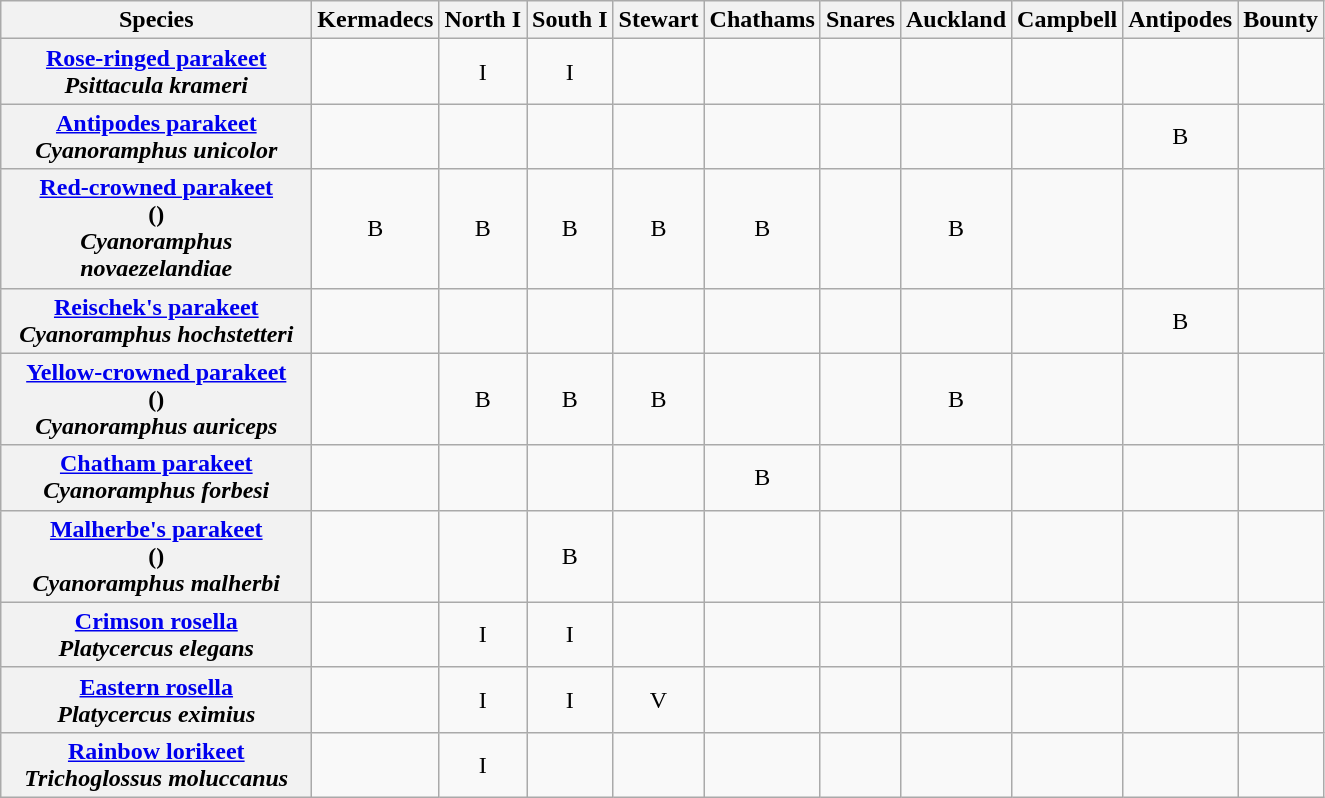<table class="wikitable" style="text-align:center">
<tr>
<th width="200">Species</th>
<th>Kermadecs</th>
<th>North I</th>
<th>South I</th>
<th>Stewart</th>
<th>Chathams</th>
<th>Snares</th>
<th>Auckland</th>
<th>Campbell</th>
<th>Antipodes</th>
<th>Bounty</th>
</tr>
<tr>
<th><a href='#'>Rose-ringed parakeet</a><br><em>Psittacula krameri</em></th>
<td></td>
<td>I</td>
<td>I</td>
<td></td>
<td></td>
<td></td>
<td></td>
<td></td>
<td></td>
<td></td>
</tr>
<tr>
<th><a href='#'>Antipodes parakeet</a><br><em>Cyanoramphus unicolor</em></th>
<td></td>
<td></td>
<td></td>
<td></td>
<td></td>
<td></td>
<td></td>
<td></td>
<td>B</td>
<td></td>
</tr>
<tr>
<th><a href='#'>Red-crowned parakeet</a><br>()<br><em>Cyanoramphus novaezelandiae</em></th>
<td>B</td>
<td>B</td>
<td>B</td>
<td>B</td>
<td>B</td>
<td></td>
<td>B</td>
<td></td>
<td></td>
<td></td>
</tr>
<tr>
<th><a href='#'>Reischek's parakeet</a><br><em>Cyanoramphus hochstetteri</em></th>
<td></td>
<td></td>
<td></td>
<td></td>
<td></td>
<td></td>
<td></td>
<td></td>
<td>B</td>
<td></td>
</tr>
<tr>
<th><a href='#'>Yellow-crowned parakeet</a><br>()<br><em>Cyanoramphus auriceps</em></th>
<td></td>
<td>B</td>
<td>B</td>
<td>B</td>
<td></td>
<td></td>
<td>B</td>
<td></td>
<td></td>
<td></td>
</tr>
<tr>
<th><a href='#'>Chatham parakeet</a><br><em>Cyanoramphus forbesi</em></th>
<td></td>
<td></td>
<td></td>
<td></td>
<td>B</td>
<td></td>
<td></td>
<td></td>
<td></td>
<td></td>
</tr>
<tr>
<th><a href='#'>Malherbe's parakeet</a><br>()<br><em>Cyanoramphus malherbi</em></th>
<td></td>
<td></td>
<td>B</td>
<td></td>
<td></td>
<td></td>
<td></td>
<td></td>
<td></td>
<td></td>
</tr>
<tr>
<th><a href='#'>Crimson rosella</a><br><em>Platycercus elegans</em></th>
<td></td>
<td>I</td>
<td>I</td>
<td></td>
<td></td>
<td></td>
<td></td>
<td></td>
<td></td>
<td></td>
</tr>
<tr>
<th><a href='#'>Eastern rosella</a><br><em>Platycercus eximius</em></th>
<td></td>
<td>I</td>
<td>I</td>
<td>V</td>
<td></td>
<td></td>
<td></td>
<td></td>
<td></td>
<td></td>
</tr>
<tr>
<th><a href='#'>Rainbow lorikeet</a><br><em>Trichoglossus moluccanus</em></th>
<td></td>
<td>I</td>
<td></td>
<td></td>
<td></td>
<td></td>
<td></td>
<td></td>
<td></td>
<td></td>
</tr>
</table>
